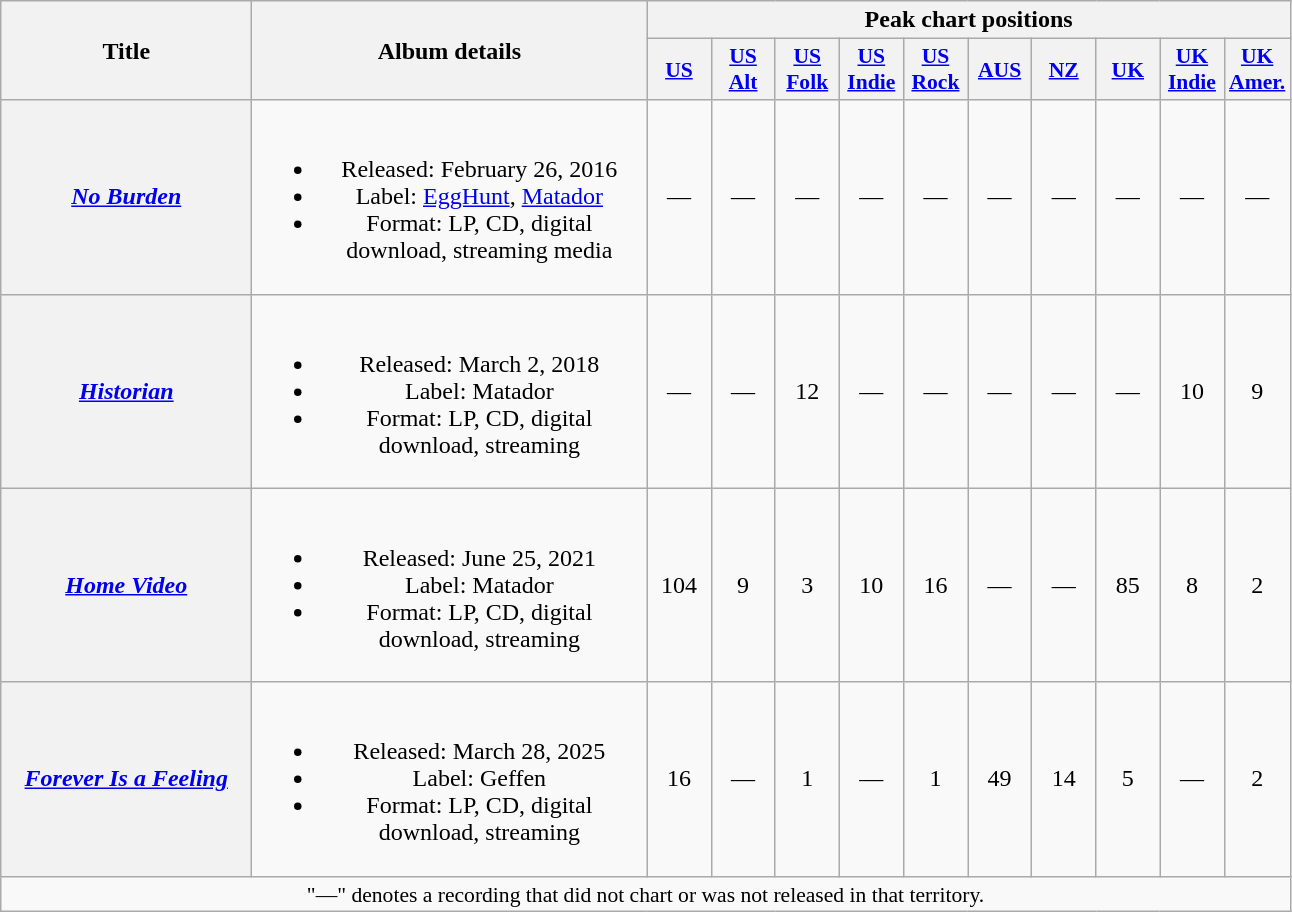<table class="wikitable plainrowheaders" style="text-align:center;">
<tr>
<th scope="col" rowspan="2" style="width:10em;">Title</th>
<th scope="col" rowspan="2" style="width:16em;">Album details</th>
<th scope="col" colspan="10">Peak chart positions</th>
</tr>
<tr>
<th scope="col" style="width:2.5em;font-size:90%;"><a href='#'>US</a><br></th>
<th scope="col" style="width:2.5em;font-size:90%;"><a href='#'>US<br>Alt</a><br></th>
<th scope="col" style="width:2.5em;font-size:90%;"><a href='#'>US<br>Folk</a><br></th>
<th scope="col" style="width:2.5em;font-size:90%;"><a href='#'>US<br>Indie</a><br></th>
<th scope="col" style="width:2.5em;font-size:90%;"><a href='#'>US<br>Rock</a><br></th>
<th scope="col" style="width:2.5em;font-size:90%;"><a href='#'>AUS</a><br></th>
<th scope="col" style="width:2.5em;font-size:90%;"><a href='#'>NZ</a><br></th>
<th scope="col" style="width:2.5em;font-size:90%;"><a href='#'>UK</a><br></th>
<th scope="col" style="width:2.5em;font-size:90%;"><a href='#'>UK<br>Indie</a><br></th>
<th scope="col" style="width:2.5em;font-size:90%;"><a href='#'>UK<br>Amer.</a><br></th>
</tr>
<tr>
<th scope="row"><em><a href='#'>No Burden</a></em></th>
<td><br><ul><li>Released: February 26, 2016</li><li>Label: <a href='#'>EggHunt</a>, <a href='#'>Matador</a></li><li>Format: LP, CD, digital download, streaming media</li></ul></td>
<td>—</td>
<td>—</td>
<td>—</td>
<td>—</td>
<td>—</td>
<td>―</td>
<td>―</td>
<td>―</td>
<td>―</td>
<td>―</td>
</tr>
<tr>
<th scope="row"><em><a href='#'>Historian</a></em></th>
<td><br><ul><li>Released: March 2, 2018</li><li>Label: Matador</li><li>Format: LP, CD, digital download, streaming</li></ul></td>
<td>—</td>
<td>—</td>
<td>12</td>
<td>—</td>
<td>—</td>
<td>―</td>
<td>―</td>
<td>―</td>
<td>10</td>
<td>9</td>
</tr>
<tr>
<th scope="row"><em><a href='#'>Home Video</a></em></th>
<td><br><ul><li>Released: June 25, 2021</li><li>Label: Matador</li><li>Format: LP, CD, digital download, streaming</li></ul></td>
<td>104</td>
<td>9</td>
<td>3</td>
<td>10</td>
<td>16</td>
<td>—</td>
<td>―</td>
<td>85</td>
<td>8</td>
<td>2</td>
</tr>
<tr>
<th scope="row"><em><a href='#'>Forever Is a Feeling</a></em></th>
<td><br><ul><li>Released: March 28, 2025</li><li>Label: Geffen</li><li>Format: LP, CD, digital download, streaming</li></ul></td>
<td>16</td>
<td>—</td>
<td>1</td>
<td>—</td>
<td>1</td>
<td>49</td>
<td>14</td>
<td>5</td>
<td>―</td>
<td>2</td>
</tr>
<tr>
<td colspan="15" style="font-size:90%">"—" denotes a recording that did not chart or was not released in that territory.</td>
</tr>
</table>
